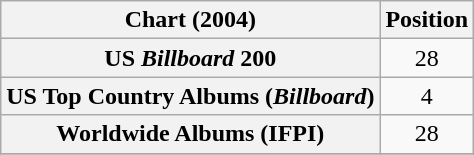<table class="wikitable sortable plainrowheaders" style="text-align:center">
<tr>
<th scope="col">Chart (2004)</th>
<th scope="col">Position</th>
</tr>
<tr>
<th scope="row">US <em>Billboard</em> 200</th>
<td>28</td>
</tr>
<tr>
<th scope="row">US Top Country Albums (<em>Billboard</em>)</th>
<td>4</td>
</tr>
<tr>
<th scope="row">Worldwide Albums (IFPI)</th>
<td>28</td>
</tr>
<tr>
</tr>
</table>
